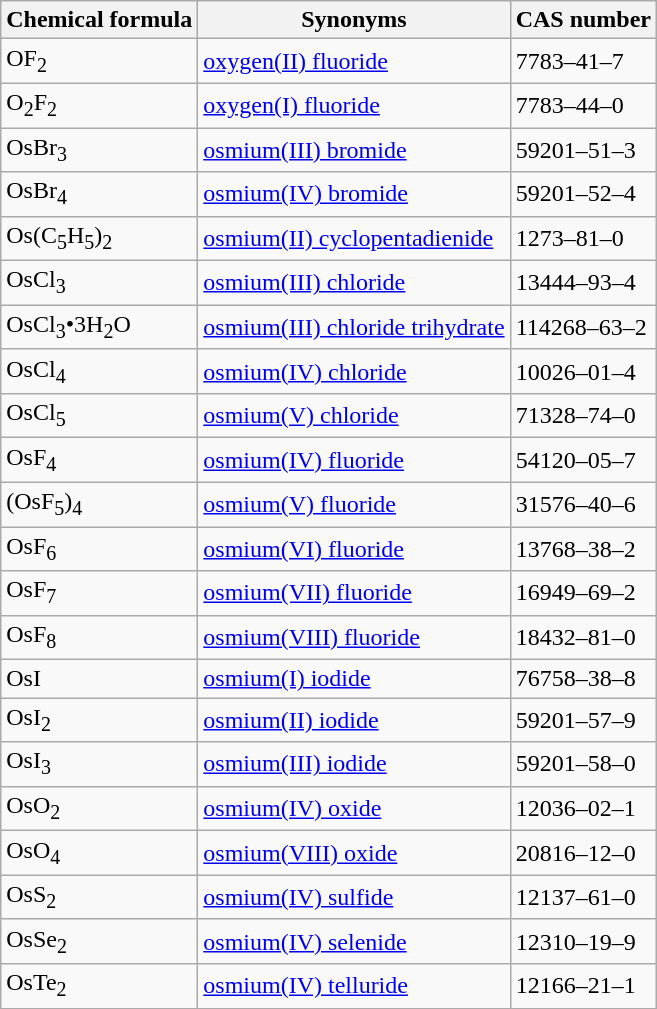<table class="wikitable">
<tr>
<th>Chemical formula</th>
<th>Synonyms</th>
<th>CAS number</th>
</tr>
<tr>
<td>OF<sub>2</sub></td>
<td><a href='#'>oxygen(II) fluoride</a></td>
<td>7783–41–7</td>
</tr>
<tr>
<td>O<sub>2</sub>F<sub>2</sub></td>
<td><a href='#'>oxygen(I) fluoride</a></td>
<td>7783–44–0</td>
</tr>
<tr>
<td>OsBr<sub>3</sub></td>
<td><a href='#'>osmium(III) bromide</a></td>
<td>59201–51–3</td>
</tr>
<tr>
<td>OsBr<sub>4</sub></td>
<td><a href='#'>osmium(IV) bromide</a></td>
<td>59201–52–4</td>
</tr>
<tr>
<td>Os(C<sub>5</sub>H<sub>5</sub>)<sub>2</sub></td>
<td><a href='#'>osmium(II) cyclopentadienide</a></td>
<td>1273–81–0</td>
</tr>
<tr>
<td>OsCl<sub>3</sub></td>
<td><a href='#'>osmium(III) chloride</a></td>
<td>13444–93–4</td>
</tr>
<tr>
<td>OsCl<sub>3</sub>•3H<sub>2</sub>O</td>
<td><a href='#'>osmium(III) chloride trihydrate</a></td>
<td>114268–63–2</td>
</tr>
<tr>
<td>OsCl<sub>4</sub></td>
<td><a href='#'>osmium(IV) chloride</a></td>
<td>10026–01–4</td>
</tr>
<tr>
<td>OsCl<sub>5</sub></td>
<td><a href='#'>osmium(V) chloride</a></td>
<td>71328–74–0</td>
</tr>
<tr>
<td>OsF<sub>4</sub></td>
<td><a href='#'>osmium(IV) fluoride</a></td>
<td>54120–05–7</td>
</tr>
<tr>
<td>(OsF<sub>5</sub>)<sub>4</sub></td>
<td><a href='#'>osmium(V) fluoride</a></td>
<td>31576–40–6</td>
</tr>
<tr>
<td>OsF<sub>6</sub></td>
<td><a href='#'>osmium(VI) fluoride</a></td>
<td>13768–38–2</td>
</tr>
<tr>
<td>OsF<sub>7</sub></td>
<td><a href='#'>osmium(VII) fluoride</a></td>
<td>16949–69–2</td>
</tr>
<tr>
<td>OsF<sub>8</sub></td>
<td><a href='#'>osmium(VIII) fluoride</a></td>
<td>18432–81–0</td>
</tr>
<tr>
<td>OsI</td>
<td><a href='#'>osmium(I) iodide</a></td>
<td>76758–38–8</td>
</tr>
<tr>
<td>OsI<sub>2</sub></td>
<td><a href='#'>osmium(II) iodide</a></td>
<td>59201–57–9</td>
</tr>
<tr>
<td>OsI<sub>3</sub></td>
<td><a href='#'>osmium(III) iodide</a></td>
<td>59201–58–0</td>
</tr>
<tr>
<td>OsO<sub>2</sub></td>
<td><a href='#'>osmium(IV) oxide</a></td>
<td>12036–02–1</td>
</tr>
<tr>
<td>OsO<sub>4</sub></td>
<td><a href='#'>osmium(VIII) oxide</a></td>
<td>20816–12–0</td>
</tr>
<tr>
<td>OsS<sub>2</sub></td>
<td><a href='#'>osmium(IV) sulfide</a></td>
<td>12137–61–0</td>
</tr>
<tr>
<td>OsSe<sub>2</sub></td>
<td><a href='#'>osmium(IV) selenide</a></td>
<td>12310–19–9</td>
</tr>
<tr>
<td>OsTe<sub>2</sub></td>
<td><a href='#'>osmium(IV) telluride</a></td>
<td>12166–21–1</td>
</tr>
<tr>
</tr>
</table>
